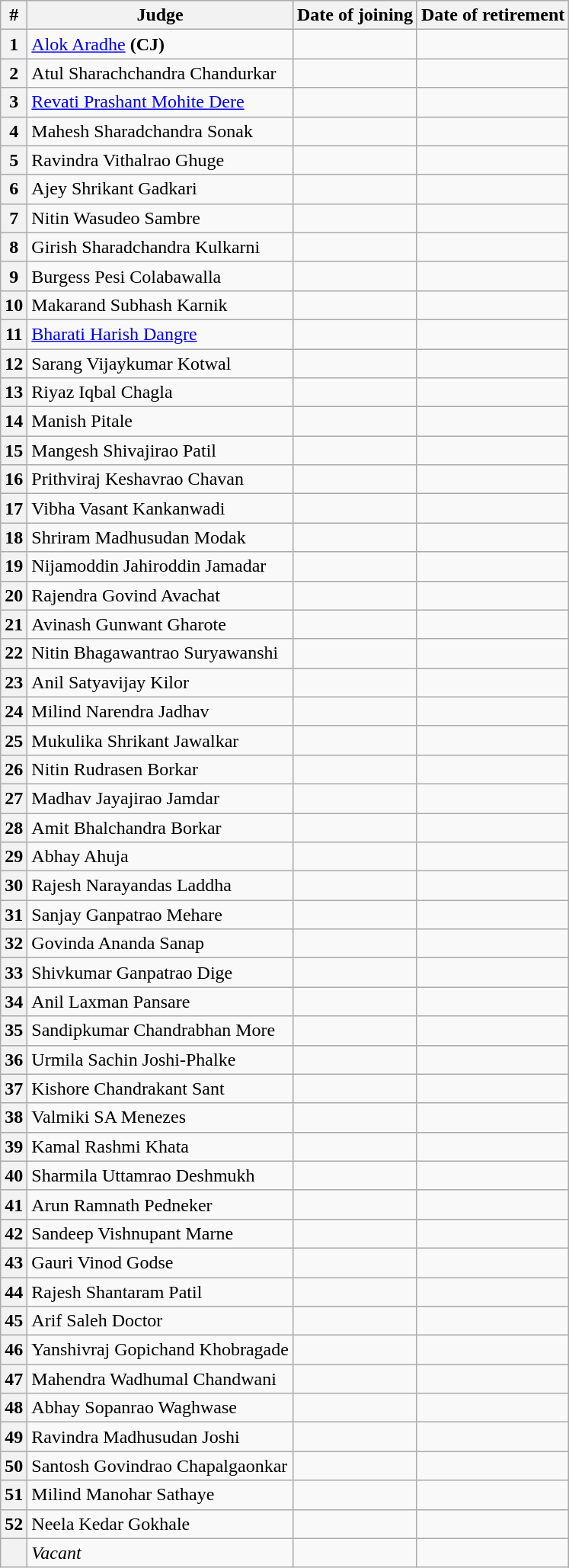<table class="wikitable sortable">
<tr>
<th>#</th>
<th>Judge</th>
<th>Date of joining</th>
<th>Date of retirement</th>
</tr>
<tr>
<th>1</th>
<td><a href='#'>Alok Aradhe</a> <strong>(CJ)</strong></td>
<td></td>
<td></td>
</tr>
<tr>
<th>2</th>
<td>Atul Sharachchandra Chandurkar</td>
<td></td>
<td></td>
</tr>
<tr>
<th>3</th>
<td><a href='#'>Revati Prashant Mohite Dere</a></td>
<td></td>
<td></td>
</tr>
<tr>
<th>4</th>
<td>Mahesh Sharadchandra Sonak</td>
<td></td>
<td></td>
</tr>
<tr>
<th>5</th>
<td>Ravindra Vithalrao Ghuge</td>
<td></td>
<td></td>
</tr>
<tr>
<th>6</th>
<td>Ajey Shrikant Gadkari</td>
<td></td>
<td></td>
</tr>
<tr>
<th>7</th>
<td>Nitin Wasudeo Sambre</td>
<td></td>
<td></td>
</tr>
<tr>
<th>8</th>
<td>Girish Sharadchandra Kulkarni</td>
<td></td>
<td></td>
</tr>
<tr>
<th>9</th>
<td>Burgess Pesi Colabawalla</td>
<td></td>
<td></td>
</tr>
<tr>
<th>10</th>
<td>Makarand Subhash Karnik</td>
<td></td>
<td></td>
</tr>
<tr>
<th>11</th>
<td><a href='#'>Bharati Harish Dangre</a></td>
<td></td>
<td></td>
</tr>
<tr>
<th>12</th>
<td>Sarang Vijaykumar Kotwal</td>
<td></td>
<td></td>
</tr>
<tr>
<th>13</th>
<td>Riyaz Iqbal Chagla</td>
<td></td>
<td></td>
</tr>
<tr>
<th>14</th>
<td>Manish Pitale</td>
<td></td>
<td></td>
</tr>
<tr>
<th>15</th>
<td>Mangesh Shivajirao Patil</td>
<td></td>
<td></td>
</tr>
<tr>
<th>16</th>
<td>Prithviraj Keshavrao Chavan</td>
<td></td>
<td></td>
</tr>
<tr>
<th>17</th>
<td>Vibha Vasant Kankanwadi</td>
<td></td>
<td></td>
</tr>
<tr>
<th>18</th>
<td>Shriram Madhusudan Modak</td>
<td></td>
<td></td>
</tr>
<tr>
<th>19</th>
<td>Nijamoddin Jahiroddin Jamadar</td>
<td></td>
<td></td>
</tr>
<tr>
<th>20</th>
<td>Rajendra Govind Avachat</td>
<td></td>
<td></td>
</tr>
<tr>
<th>21</th>
<td>Avinash Gunwant Gharote</td>
<td></td>
<td></td>
</tr>
<tr>
<th>22</th>
<td>Nitin Bhagawantrao Suryawanshi</td>
<td></td>
<td></td>
</tr>
<tr>
<th>23</th>
<td>Anil Satyavijay Kilor</td>
<td></td>
<td></td>
</tr>
<tr>
<th>24</th>
<td>Milind Narendra Jadhav</td>
<td></td>
<td></td>
</tr>
<tr>
<th>25</th>
<td>Mukulika Shrikant Jawalkar</td>
<td></td>
<td></td>
</tr>
<tr>
<th>26</th>
<td>Nitin Rudrasen Borkar</td>
<td></td>
<td></td>
</tr>
<tr>
<th>27</th>
<td>Madhav Jayajirao Jamdar</td>
<td></td>
<td></td>
</tr>
<tr>
<th>28</th>
<td>Amit Bhalchandra Borkar</td>
<td></td>
<td></td>
</tr>
<tr>
<th>29</th>
<td>Abhay Ahuja</td>
<td></td>
<td></td>
</tr>
<tr>
<th>30</th>
<td>Rajesh Narayandas Laddha</td>
<td></td>
<td></td>
</tr>
<tr>
<th>31</th>
<td>Sanjay Ganpatrao Mehare</td>
<td></td>
<td></td>
</tr>
<tr>
<th>32</th>
<td>Govinda Ananda Sanap</td>
<td></td>
<td></td>
</tr>
<tr>
<th>33</th>
<td>Shivkumar Ganpatrao Dige</td>
<td></td>
<td></td>
</tr>
<tr>
<th>34</th>
<td>Anil Laxman Pansare</td>
<td></td>
<td></td>
</tr>
<tr>
<th>35</th>
<td>Sandipkumar Chandrabhan More</td>
<td></td>
<td></td>
</tr>
<tr>
<th>36</th>
<td>Urmila Sachin Joshi-Phalke</td>
<td></td>
<td></td>
</tr>
<tr>
<th>37</th>
<td>Kishore Chandrakant Sant</td>
<td></td>
<td></td>
</tr>
<tr>
<th>38</th>
<td>Valmiki SA Menezes</td>
<td></td>
<td></td>
</tr>
<tr>
<th>39</th>
<td>Kamal Rashmi Khata</td>
<td></td>
<td></td>
</tr>
<tr>
<th>40</th>
<td>Sharmila Uttamrao Deshmukh</td>
<td></td>
<td></td>
</tr>
<tr>
<th>41</th>
<td>Arun Ramnath Pedneker</td>
<td></td>
<td></td>
</tr>
<tr>
<th>42</th>
<td>Sandeep Vishnupant Marne</td>
<td></td>
<td></td>
</tr>
<tr>
<th>43</th>
<td>Gauri Vinod Godse</td>
<td></td>
<td></td>
</tr>
<tr>
<th>44</th>
<td>Rajesh Shantaram Patil</td>
<td></td>
<td></td>
</tr>
<tr>
<th>45</th>
<td>Arif Saleh Doctor</td>
<td></td>
<td></td>
</tr>
<tr>
<th>46</th>
<td>Yanshivraj Gopichand Khobragade</td>
<td></td>
<td></td>
</tr>
<tr>
<th>47</th>
<td>Mahendra Wadhumal Chandwani</td>
<td></td>
<td></td>
</tr>
<tr>
<th>48</th>
<td>Abhay Sopanrao Waghwase</td>
<td></td>
<td></td>
</tr>
<tr>
<th>49</th>
<td>Ravindra Madhusudan Joshi</td>
<td></td>
<td></td>
</tr>
<tr>
<th>50</th>
<td>Santosh Govindrao Chapalgaonkar</td>
<td></td>
<td></td>
</tr>
<tr>
<th>51</th>
<td>Milind Manohar Sathaye</td>
<td></td>
<td></td>
</tr>
<tr>
<th>52</th>
<td>Neela Kedar Gokhale</td>
<td></td>
<td></td>
</tr>
<tr>
<th></th>
<td><em>Vacant</em></td>
<td></td>
<td></td>
</tr>
</table>
